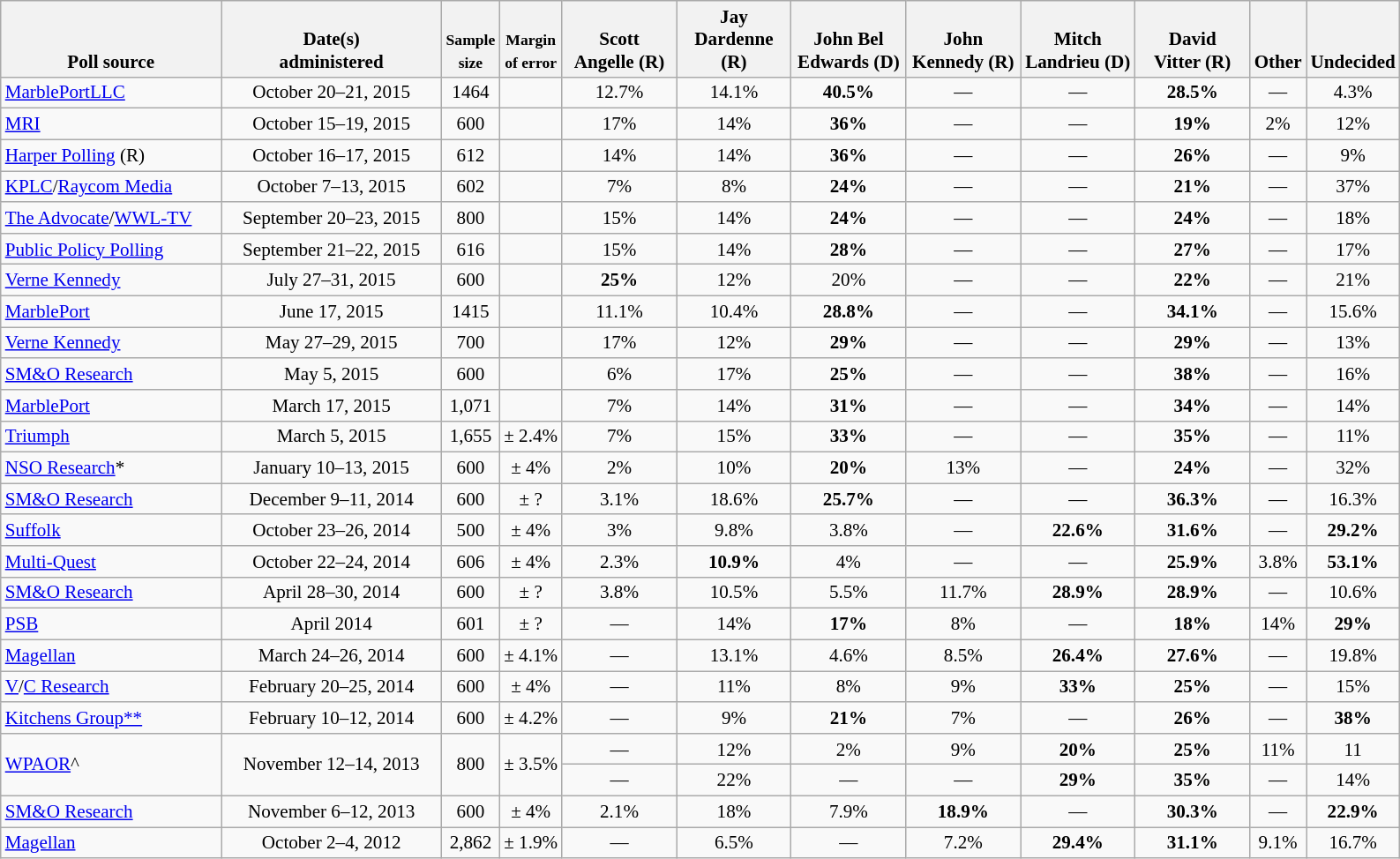<table class="wikitable" style="text-align:center; font-size:88%">
<tr valign= bottom>
<th style="width:160px;">Poll source</th>
<th style="width:160px;">Date(s)<br>administered</th>
<th><small>Sample<br>size</small></th>
<th><small>Margin<br>of error</small></th>
<th style="width:80px;">Scott<br>Angelle (R)</th>
<th style="width:80px;">Jay<br>Dardenne (R)</th>
<th style="width:80px;">John Bel<br>Edwards (D)</th>
<th style="width:80px;">John<br>Kennedy (R)</th>
<th style="width:80px;">Mitch<br>Landrieu (D)</th>
<th style="width:80px;">David<br>Vitter (R)</th>
<th>Other</th>
<th>Undecided</th>
</tr>
<tr>
<td align=left><a href='#'>MarblePortLLC </a></td>
<td align=center>October 20–21, 2015</td>
<td align=center>1464</td>
<td align=center></td>
<td align=center>12.7%</td>
<td align=center>14.1%</td>
<td><strong>40.5%</strong></td>
<td align=center>—</td>
<td align=center>—</td>
<td><strong>28.5%</strong></td>
<td align=center>—</td>
<td align=center>4.3%</td>
</tr>
<tr>
<td align=left><a href='#'>MRI </a></td>
<td align=center>October 15–19, 2015</td>
<td align=center>600</td>
<td align=center></td>
<td align=center>17%</td>
<td align=center>14%</td>
<td><strong>36%</strong></td>
<td align=center>—</td>
<td align=center>—</td>
<td><strong>19%</strong></td>
<td align=center>2%</td>
<td align=center>12%</td>
</tr>
<tr>
<td align=left><a href='#'>Harper Polling</a> (R)</td>
<td align=center>October 16–17, 2015</td>
<td align=center>612</td>
<td align=center></td>
<td align=center>14%</td>
<td align=center>14%</td>
<td><strong>36%</strong></td>
<td align=center>—</td>
<td align=center>—</td>
<td><strong>26%</strong></td>
<td align=center>—</td>
<td align=center>9%</td>
</tr>
<tr>
<td align=left><a href='#'>KPLC</a>/<a href='#'>Raycom Media</a></td>
<td align=center>October 7–13, 2015</td>
<td align=center>602</td>
<td align=center></td>
<td align=center>7%</td>
<td align=center>8%</td>
<td><strong>24%</strong></td>
<td align=center>—</td>
<td align=center>—</td>
<td><strong>21%</strong></td>
<td align=center>—</td>
<td align=center>37%</td>
</tr>
<tr>
<td align=left><a href='#'>The Advocate</a>/<a href='#'>WWL-TV</a></td>
<td align=center>September 20–23, 2015</td>
<td align=center>800</td>
<td align=center></td>
<td align=center>15%</td>
<td align=center>14%</td>
<td><strong>24%</strong></td>
<td align=center>—</td>
<td align=center>—</td>
<td><strong>24%</strong></td>
<td align=center>—</td>
<td align=center>18%</td>
</tr>
<tr>
<td align=left><a href='#'>Public Policy Polling</a></td>
<td align=center>September 21–22, 2015</td>
<td align=center>616</td>
<td align=center></td>
<td align=center>15%</td>
<td align=center>14%</td>
<td><strong>28%</strong></td>
<td align=center>—</td>
<td align=center>—</td>
<td><strong>27%</strong></td>
<td align=center>—</td>
<td align=center>17%</td>
</tr>
<tr>
<td align=left><a href='#'>Verne Kennedy</a></td>
<td align=center>July 27–31, 2015</td>
<td align=center>600</td>
<td align=center></td>
<td><strong>25%</strong></td>
<td align=center>12%</td>
<td align=center>20%</td>
<td align=center>—</td>
<td align=center>—</td>
<td><strong>22%</strong></td>
<td align=center>—</td>
<td align=center>21%</td>
</tr>
<tr>
<td align=left><a href='#'>MarblePort</a></td>
<td align=center>June 17, 2015</td>
<td align=center>1415</td>
<td align=center></td>
<td align=center>11.1%</td>
<td align=center>10.4%</td>
<td><strong>28.8%</strong></td>
<td align=center>—</td>
<td align=center>—</td>
<td><strong>34.1%</strong></td>
<td align=center>—</td>
<td align=center>15.6%</td>
</tr>
<tr>
<td align=left><a href='#'>Verne Kennedy</a></td>
<td align=center>May 27–29, 2015</td>
<td align=center>700</td>
<td align=center></td>
<td align=center>17%</td>
<td align=center>12%</td>
<td><strong>29%</strong></td>
<td align=center>—</td>
<td align=center>—</td>
<td><strong>29%</strong></td>
<td align=center>—</td>
<td align=center>13%</td>
</tr>
<tr>
<td align=left><a href='#'>SM&O Research</a></td>
<td align=center>May 5, 2015</td>
<td align=center>600</td>
<td align=center></td>
<td align=center>6%</td>
<td align=center>17%</td>
<td><strong>25%</strong></td>
<td align=center>—</td>
<td align=center>—</td>
<td><strong>38%</strong></td>
<td align=center>—</td>
<td align=center>16%</td>
</tr>
<tr>
<td align=left><a href='#'>MarblePort</a></td>
<td align=center>March 17, 2015</td>
<td align=center>1,071</td>
<td align=center></td>
<td align=center>7%</td>
<td align=center>14%</td>
<td><strong>31%</strong></td>
<td align=center>—</td>
<td align=center>—</td>
<td><strong>34%</strong></td>
<td align=center>—</td>
<td align=center>14%</td>
</tr>
<tr>
<td align=left><a href='#'>Triumph</a></td>
<td align=center>March 5, 2015</td>
<td align=center>1,655</td>
<td align=center>± 2.4%</td>
<td align=center>7%</td>
<td align=center>15%</td>
<td><strong>33%</strong></td>
<td align=center>—</td>
<td align=center>—</td>
<td><strong>35%</strong></td>
<td align=center>—</td>
<td align=center>11%</td>
</tr>
<tr>
<td align=left><a href='#'>NSO Research</a>*</td>
<td align=center>January 10–13, 2015</td>
<td align=center>600</td>
<td align=center>± 4%</td>
<td align=center>2%</td>
<td align=center>10%</td>
<td><strong>20%</strong></td>
<td align=center>13%</td>
<td align=center>—</td>
<td><strong>24%</strong></td>
<td align=center>—</td>
<td align=center>32%</td>
</tr>
<tr>
<td align=left><a href='#'>SM&O Research</a></td>
<td align=center>December 9–11, 2014</td>
<td align=center>600</td>
<td align=center>± ?</td>
<td align=center>3.1%</td>
<td align=center>18.6%</td>
<td><strong>25.7%</strong></td>
<td align=center>—</td>
<td align=center>—</td>
<td><strong>36.3%</strong></td>
<td align=center>—</td>
<td align=center>16.3%</td>
</tr>
<tr>
<td align=left><a href='#'>Suffolk</a></td>
<td align=center>October 23–26, 2014</td>
<td align=center>500</td>
<td align=center>± 4%</td>
<td align=center>3%</td>
<td align=center>9.8%</td>
<td align=center>3.8%</td>
<td align=center>—</td>
<td><strong>22.6%</strong></td>
<td><strong>31.6%</strong></td>
<td align=center>—</td>
<td><strong>29.2%</strong></td>
</tr>
<tr>
<td align=left><a href='#'>Multi-Quest</a></td>
<td align=center>October 22–24, 2014</td>
<td align=center>606</td>
<td align=center>± 4%</td>
<td align=center>2.3%</td>
<td><strong>10.9%</strong></td>
<td align=center>4%</td>
<td align=center>—</td>
<td align=center>—</td>
<td><strong>25.9%</strong></td>
<td align=center>3.8%</td>
<td><strong>53.1%</strong></td>
</tr>
<tr>
<td align=left><a href='#'>SM&O Research</a></td>
<td align=center>April 28–30, 2014</td>
<td align=center>600</td>
<td align=center>± ?</td>
<td align=center>3.8%</td>
<td align=center>10.5%</td>
<td align=center>5.5%</td>
<td align=center>11.7%</td>
<td><strong>28.9%</strong></td>
<td><strong>28.9%</strong></td>
<td align=center>—</td>
<td align=center>10.6%</td>
</tr>
<tr>
<td align=left><a href='#'>PSB</a></td>
<td align=center>April 2014</td>
<td align=center>601</td>
<td align=center>± ?</td>
<td align=center>—</td>
<td align=center>14%</td>
<td><strong>17%</strong></td>
<td align=center>8%</td>
<td align=center>—</td>
<td><strong>18%</strong></td>
<td align=center>14%</td>
<td><strong>29%</strong></td>
</tr>
<tr>
<td align=left><a href='#'>Magellan</a></td>
<td align=center>March 24–26, 2014</td>
<td align=center>600</td>
<td align=center>± 4.1%</td>
<td align=center>—</td>
<td align=center>13.1%</td>
<td align=center>4.6%</td>
<td align=center>8.5%</td>
<td><strong>26.4%</strong></td>
<td><strong>27.6%</strong></td>
<td align=center>—</td>
<td align=center>19.8%</td>
</tr>
<tr>
<td align=left><a href='#'>V</a>/<a href='#'>C Research</a></td>
<td align=center>February 20–25, 2014</td>
<td align=center>600</td>
<td align=center>± 4%</td>
<td align=center>—</td>
<td align=center>11%</td>
<td align=center>8%</td>
<td align=center>9%</td>
<td><strong>33%</strong></td>
<td><strong>25%</strong></td>
<td align=center>—</td>
<td align=center>15%</td>
</tr>
<tr>
<td align=left><a href='#'>Kitchens Group**</a></td>
<td align=center>February 10–12, 2014</td>
<td align=center>600</td>
<td align=center>± 4.2%</td>
<td align=center>—</td>
<td align=center>9%</td>
<td><strong>21%</strong></td>
<td align=center>7%</td>
<td align=center>—</td>
<td><strong>26%</strong></td>
<td align=center>—</td>
<td><strong>38%</strong></td>
</tr>
<tr>
<td align=left rowspan=2><a href='#'>WPAOR</a>^</td>
<td align=center rowspan=2>November 12–14, 2013</td>
<td align=center rowspan=2>800</td>
<td align=center rowspan=2>± 3.5%</td>
<td align=center>—</td>
<td align=center>12%</td>
<td align=center>2%</td>
<td align=center>9%</td>
<td><strong>20%</strong></td>
<td><strong>25%</strong></td>
<td align=center>11%</td>
<td align=center>11</td>
</tr>
<tr>
<td align=center>—</td>
<td align=center>22%</td>
<td align=center>—</td>
<td align=center>—</td>
<td><strong>29%</strong></td>
<td><strong>35%</strong></td>
<td align=center>—</td>
<td align=center>14%</td>
</tr>
<tr>
<td align=left><a href='#'>SM&O Research</a></td>
<td align=center>November 6–12, 2013</td>
<td align=center>600</td>
<td align=center>± 4%</td>
<td align=center>2.1%</td>
<td align=center>18%</td>
<td align=center>7.9%</td>
<td><strong>18.9%</strong></td>
<td align=center>—</td>
<td><strong>30.3%</strong></td>
<td align=center>—</td>
<td><strong>22.9%</strong></td>
</tr>
<tr>
<td align=left><a href='#'>Magellan</a></td>
<td align=center>October 2–4, 2012</td>
<td align=center>2,862</td>
<td align=center>± 1.9%</td>
<td align=center>—</td>
<td align=center>6.5%</td>
<td align=center>—</td>
<td align=center>7.2%</td>
<td><strong>29.4%</strong></td>
<td><strong>31.1%</strong></td>
<td align=center>9.1%</td>
<td align=center>16.7%</td>
</tr>
</table>
